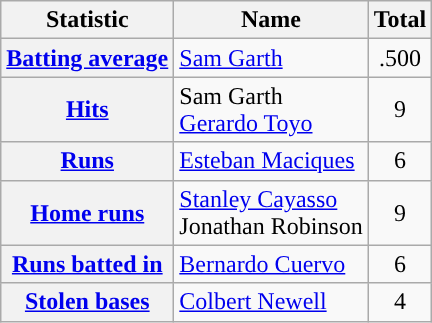<table class="wikitable plainrowheaders">
<tr>
<th scope="col">Statistic</th>
<th scope="col">Name</th>
<th scope="col">Total</th>
</tr>
<tr>
<th scope="row"><a href='#'>Batting average</a></th>
<td> <a href='#'>Sam Garth</a></td>
<td align=center>.500</td>
</tr>
<tr>
<th scope="row"><a href='#'>Hits</a></th>
<td> Sam Garth<br> <a href='#'>Gerardo Toyo</a></td>
<td align=center>9</td>
</tr>
<tr>
<th scope="row"><a href='#'>Runs</a></th>
<td> <a href='#'>Esteban Maciques</a></td>
<td align=center>6</td>
</tr>
<tr>
<th scope="row"><a href='#'>Home runs</a></th>
<td> <a href='#'>Stanley Cayasso</a><br> Jonathan Robinson</td>
<td align=center>9</td>
</tr>
<tr>
<th scope="row"><a href='#'>Runs batted in</a></th>
<td> <a href='#'>Bernardo Cuervo</a></td>
<td align=center>6</td>
</tr>
<tr>
<th scope="row"><a href='#'>Stolen bases</a></th>
<td> <a href='#'>Colbert Newell</a></td>
<td align=center>4</td>
</tr>
</table>
